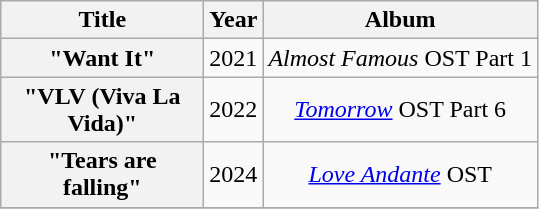<table class="wikitable plainrowheaders" style="text-align:center;" border="1">
<tr>
<th scope="col" style="width:8em">Title</th>
<th scope="col">Year</th>
<th scope="col">Album</th>
</tr>
<tr>
<th scope="row">"Want It" </th>
<td>2021</td>
<td><em>Almost Famous</em> OST Part 1</td>
</tr>
<tr>
<th scope="row">"VLV (Viva La Vida)"</th>
<td>2022</td>
<td><em><a href='#'>Tomorrow</a></em> OST Part 6</td>
</tr>
<tr>
<th scope="row">"Tears are falling"</th>
<td>2024</td>
<td><em><a href='#'>Love Andante</a></em> OST</td>
</tr>
<tr>
</tr>
</table>
